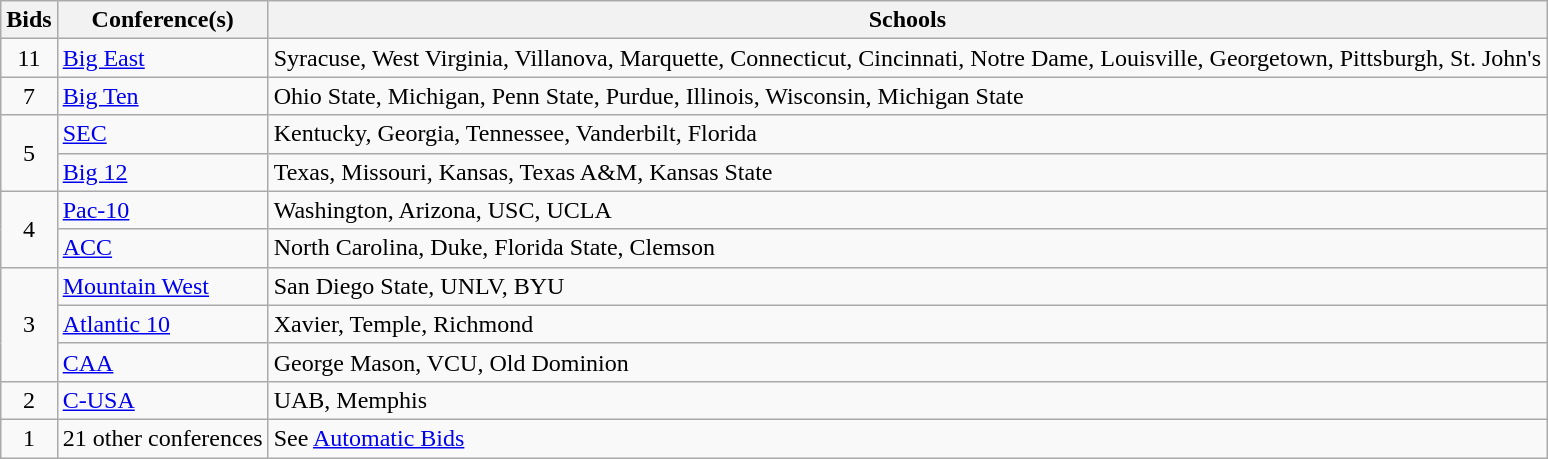<table class="wikitable">
<tr>
<th>Bids</th>
<th>Conference(s)</th>
<th>Schools</th>
</tr>
<tr>
<td align="center">11</td>
<td><a href='#'>Big East</a></td>
<td>Syracuse, West Virginia, Villanova, Marquette, Connecticut, Cincinnati, Notre Dame, Louisville, Georgetown, Pittsburgh, St. John's</td>
</tr>
<tr>
<td align="center">7</td>
<td><a href='#'>Big Ten</a></td>
<td>Ohio State, Michigan, Penn State, Purdue, Illinois, Wisconsin, Michigan State</td>
</tr>
<tr>
<td rowspan=2 align="center">5</td>
<td><a href='#'>SEC</a></td>
<td>Kentucky, Georgia, Tennessee, Vanderbilt, Florida</td>
</tr>
<tr>
<td><a href='#'>Big 12</a></td>
<td>Texas, Missouri, Kansas, Texas A&M, Kansas State</td>
</tr>
<tr>
<td rowspan=2 align="center">4</td>
<td><a href='#'>Pac-10</a></td>
<td>Washington, Arizona, USC, UCLA</td>
</tr>
<tr>
<td><a href='#'>ACC</a></td>
<td>North Carolina, Duke, Florida State, Clemson</td>
</tr>
<tr>
<td rowspan=3 align="center">3</td>
<td><a href='#'>Mountain West</a></td>
<td>San Diego State, UNLV, BYU</td>
</tr>
<tr>
<td><a href='#'>Atlantic 10</a></td>
<td>Xavier, Temple, Richmond</td>
</tr>
<tr>
<td><a href='#'>CAA</a></td>
<td>George Mason, VCU, Old Dominion</td>
</tr>
<tr>
<td align="center">2</td>
<td><a href='#'>C-USA</a></td>
<td>UAB, Memphis</td>
</tr>
<tr>
<td align="center">1</td>
<td>21 other conferences</td>
<td>See <a href='#'>Automatic Bids</a></td>
</tr>
</table>
